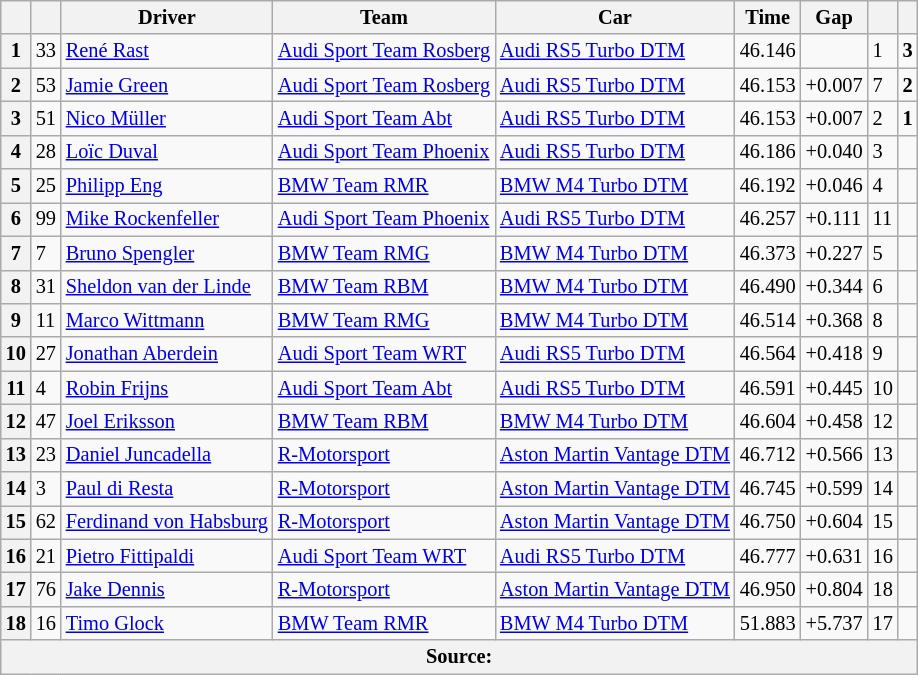<table class="wikitable" style="font-size: 85%">
<tr>
<th></th>
<th></th>
<th>Driver</th>
<th>Team</th>
<th>Car</th>
<th>Time</th>
<th>Gap</th>
<th></th>
<th></th>
</tr>
<tr>
<th>1</th>
<td>33</td>
<td> <a href='#'>René Rast</a></td>
<td><a href='#'>Audi Sport Team Rosberg</a></td>
<td><a href='#'>Audi RS5 Turbo DTM</a></td>
<td>46.146</td>
<td></td>
<td>1</td>
<td align=center><strong>3</strong></td>
</tr>
<tr>
<th>2</th>
<td>53</td>
<td> <a href='#'>Jamie Green</a></td>
<td><a href='#'>Audi Sport Team Rosberg</a></td>
<td><a href='#'>Audi RS5 Turbo DTM</a></td>
<td>46.153</td>
<td>+0.007</td>
<td>7</td>
<td align=center><strong>2</strong></td>
</tr>
<tr>
<th>3</th>
<td>51</td>
<td> <a href='#'>Nico Müller</a></td>
<td><a href='#'>Audi Sport Team Abt</a></td>
<td><a href='#'>Audi RS5 Turbo DTM</a></td>
<td>46.153</td>
<td>+0.007</td>
<td>2</td>
<td align=center><strong>1</strong></td>
</tr>
<tr>
<th>4</th>
<td>28</td>
<td> <a href='#'>Loïc Duval</a></td>
<td><a href='#'>Audi Sport Team Phoenix</a></td>
<td><a href='#'>Audi RS5 Turbo DTM</a></td>
<td>46.186</td>
<td>+0.040</td>
<td>3</td>
<td align=center></td>
</tr>
<tr>
<th>5</th>
<td>25</td>
<td> <a href='#'>Philipp Eng</a></td>
<td><a href='#'>BMW Team RMR</a></td>
<td><a href='#'>BMW M4 Turbo DTM</a></td>
<td>46.192</td>
<td>+0.046</td>
<td>4</td>
<td align=center></td>
</tr>
<tr>
<th>6</th>
<td>99</td>
<td> <a href='#'>Mike Rockenfeller</a></td>
<td><a href='#'>Audi Sport Team Phoenix</a></td>
<td><a href='#'>Audi RS5 Turbo DTM</a></td>
<td>46.257</td>
<td>+0.111</td>
<td>11</td>
<td align=center></td>
</tr>
<tr>
<th>7</th>
<td>7</td>
<td> <a href='#'>Bruno Spengler</a></td>
<td><a href='#'>BMW Team RMG</a></td>
<td><a href='#'>BMW M4 Turbo DTM</a></td>
<td>46.373</td>
<td>+0.227</td>
<td>5</td>
<td align=center></td>
</tr>
<tr>
<th>8</th>
<td>31</td>
<td> <a href='#'>Sheldon van der Linde</a></td>
<td><a href='#'>BMW Team RBM</a></td>
<td><a href='#'>BMW M4 Turbo DTM</a></td>
<td>46.490</td>
<td>+0.344</td>
<td>6</td>
<td align=center></td>
</tr>
<tr>
<th>9</th>
<td>11</td>
<td> <a href='#'>Marco Wittmann</a></td>
<td><a href='#'>BMW Team RMG</a></td>
<td><a href='#'>BMW M4 Turbo DTM</a></td>
<td>46.514</td>
<td>+0.368</td>
<td>8</td>
<td align=center></td>
</tr>
<tr>
<th>10</th>
<td>27</td>
<td> <a href='#'>Jonathan Aberdein</a></td>
<td><a href='#'>Audi Sport Team WRT</a></td>
<td><a href='#'>Audi RS5 Turbo DTM</a></td>
<td>46.564</td>
<td>+0.418</td>
<td>9</td>
<td align=center></td>
</tr>
<tr>
<th>11</th>
<td>4</td>
<td> <a href='#'>Robin Frijns</a></td>
<td><a href='#'>Audi Sport Team Abt</a></td>
<td><a href='#'>Audi RS5 Turbo DTM</a></td>
<td>46.591</td>
<td>+0.445</td>
<td>10</td>
<td align=center></td>
</tr>
<tr>
<th>12</th>
<td>47</td>
<td> <a href='#'>Joel Eriksson</a></td>
<td><a href='#'>BMW Team RBM</a></td>
<td><a href='#'>BMW M4 Turbo DTM</a></td>
<td>46.604</td>
<td>+0.458</td>
<td>12</td>
<td align=center></td>
</tr>
<tr>
<th>13</th>
<td>23</td>
<td> <a href='#'>Daniel Juncadella</a></td>
<td><a href='#'>R-Motorsport</a></td>
<td><a href='#'>Aston Martin Vantage DTM</a></td>
<td>46.712</td>
<td>+0.566</td>
<td>13</td>
<td align=center></td>
</tr>
<tr>
<th>14</th>
<td>3</td>
<td> <a href='#'>Paul di Resta</a></td>
<td><a href='#'>R-Motorsport</a></td>
<td><a href='#'>Aston Martin Vantage DTM</a></td>
<td>46.745</td>
<td>+0.599</td>
<td>14</td>
<td align=center></td>
</tr>
<tr>
<th>15</th>
<td>62</td>
<td> <a href='#'>Ferdinand von Habsburg</a></td>
<td><a href='#'>R-Motorsport</a></td>
<td><a href='#'>Aston Martin Vantage DTM</a></td>
<td>46.750</td>
<td>+0.604</td>
<td>15</td>
<td align=center></td>
</tr>
<tr>
<th>16</th>
<td>21</td>
<td> <a href='#'>Pietro Fittipaldi</a></td>
<td><a href='#'>Audi Sport Team WRT</a></td>
<td><a href='#'>Audi RS5 Turbo DTM</a></td>
<td>46.777</td>
<td>+0.631</td>
<td>16</td>
<td align=center></td>
</tr>
<tr>
<th>17</th>
<td>76</td>
<td> <a href='#'>Jake Dennis</a></td>
<td><a href='#'>R-Motorsport</a></td>
<td><a href='#'>Aston Martin Vantage DTM</a></td>
<td>46.950</td>
<td>+0.804</td>
<td>18</td>
<td align=center></td>
</tr>
<tr>
<th>18</th>
<td>16</td>
<td> <a href='#'>Timo Glock</a></td>
<td><a href='#'>BMW Team RMR</a></td>
<td><a href='#'>BMW M4 Turbo DTM</a></td>
<td>51.883</td>
<td>+5.737</td>
<td>17</td>
<td align=center></td>
</tr>
<tr>
<th colspan=9>Source:</th>
</tr>
</table>
